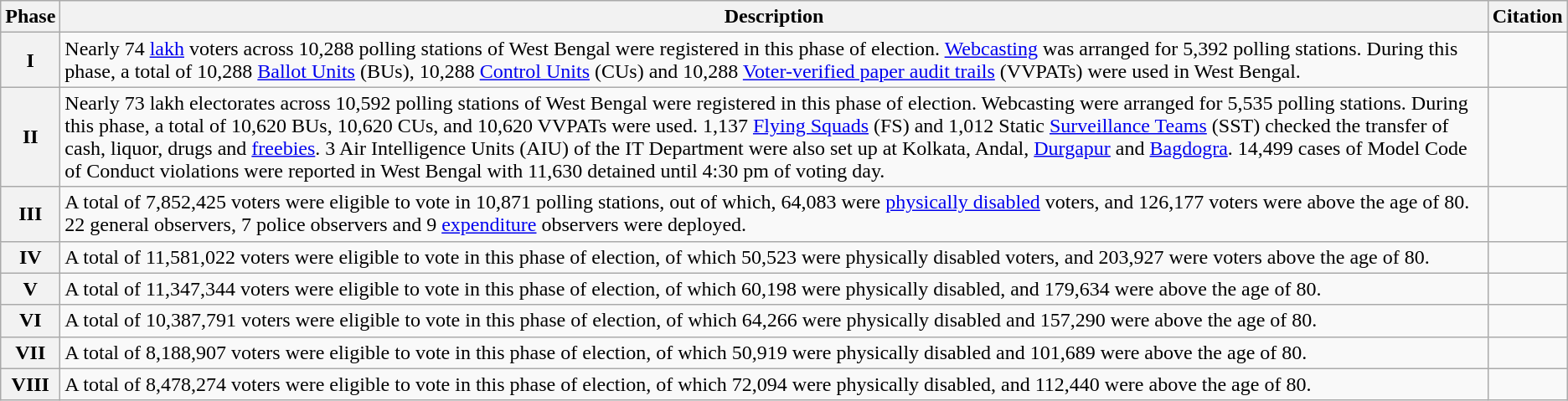<table class="wikitable">
<tr>
<th>Phase</th>
<th>Description</th>
<th>Citation</th>
</tr>
<tr>
<th>I</th>
<td>Nearly 74 <a href='#'>lakh</a> voters across 10,288 polling stations of West Bengal were registered in this phase of election. <a href='#'>Webcasting</a> was arranged for 5,392 polling stations. During this phase, a total of 10,288 <a href='#'>Ballot Units</a> (BUs), 10,288 <a href='#'>Control Units</a> (CUs) and 10,288 <a href='#'>Voter-verified paper audit trails</a> (VVPATs) were used in West Bengal.</td>
<td></td>
</tr>
<tr>
<th>II</th>
<td>Nearly 73 lakh electorates across 10,592 polling stations of West Bengal were registered in this phase of election. Webcasting were arranged for 5,535 polling stations. During this phase, a total of 10,620 BUs, 10,620 CUs, and 10,620 VVPATs were used. 1,137 <a href='#'>Flying Squads</a> (FS) and 1,012 Static <a href='#'>Surveillance Teams</a> (SST) checked the transfer of cash, liquor, drugs and <a href='#'>freebies</a>. 3 Air Intelligence Units (AIU) of the IT Department were also set up at Kolkata, Andal, <a href='#'>Durgapur</a> and <a href='#'>Bagdogra</a>. 14,499 cases of Model Code of Conduct violations were reported in West Bengal with 11,630 detained until 4:30 pm of voting day.</td>
<td></td>
</tr>
<tr>
<th>III</th>
<td>A total of 7,852,425 voters were eligible to vote in 10,871 polling stations, out of which, 64,083 were <a href='#'>physically disabled</a> voters, and 126,177 voters were above the age of 80. 22 general observers, 7 police observers and 9 <a href='#'>expenditure</a> observers were deployed.</td>
<td></td>
</tr>
<tr>
<th>IV</th>
<td>A total of 11,581,022 voters were eligible to vote in this phase of election, of which 50,523 were physically disabled voters, and 203,927 were voters above the age of 80.</td>
<td></td>
</tr>
<tr>
<th>V</th>
<td>A total of 11,347,344 voters were eligible to vote in this phase of election, of which 60,198 were physically disabled, and 179,634 were above the age of 80.</td>
<td></td>
</tr>
<tr>
<th>VI</th>
<td>A total of 10,387,791 voters were eligible to vote in this phase of election, of which 64,266 were physically disabled and 157,290 were above the age of 80.</td>
<td></td>
</tr>
<tr>
<th>VII</th>
<td>A total of 8,188,907 voters were eligible to vote in this phase of election, of which 50,919 were physically disabled and 101,689 were above the age of 80.</td>
<td></td>
</tr>
<tr>
<th>VIII</th>
<td>A total of 8,478,274 voters were eligible to vote in this phase of election, of which 72,094 were physically disabled, and 112,440 were above the age of 80.</td>
<td></td>
</tr>
</table>
